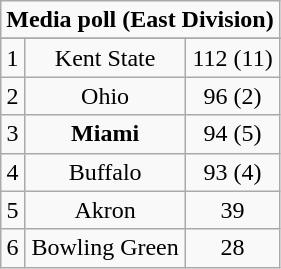<table class="wikitable" style="display: inline-table;">
<tr>
<td align="center" Colspan="3"><strong>Media poll (East Division)</strong></td>
</tr>
<tr align="center">
</tr>
<tr align="center">
<td>1</td>
<td>Kent State</td>
<td>112 (11)</td>
</tr>
<tr align="center">
<td>2</td>
<td>Ohio</td>
<td>96 (2)</td>
</tr>
<tr align="center">
<td>3</td>
<td><strong>Miami</strong></td>
<td>94 (5)</td>
</tr>
<tr align="center">
<td>4</td>
<td>Buffalo</td>
<td>93 (4)</td>
</tr>
<tr align="center">
<td>5</td>
<td>Akron</td>
<td>39</td>
</tr>
<tr align="center">
<td>6</td>
<td>Bowling Green</td>
<td>28</td>
</tr>
</table>
